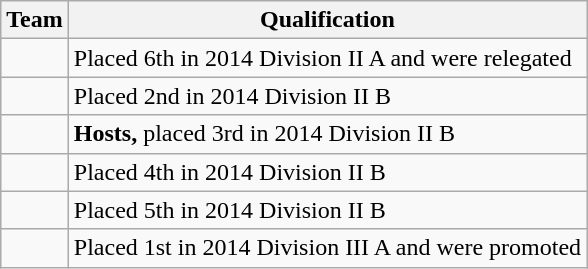<table class="wikitable">
<tr>
<th>Team</th>
<th>Qualification</th>
</tr>
<tr>
<td></td>
<td>Placed 6th in 2014 Division II A and were relegated</td>
</tr>
<tr>
<td></td>
<td>Placed 2nd in 2014 Division II B</td>
</tr>
<tr>
<td></td>
<td><strong>Hosts,</strong> placed 3rd in 2014 Division II B</td>
</tr>
<tr>
<td></td>
<td>Placed 4th in 2014 Division II B</td>
</tr>
<tr>
<td></td>
<td>Placed 5th in 2014 Division II B</td>
</tr>
<tr>
<td></td>
<td>Placed 1st in 2014 Division III A and were promoted</td>
</tr>
</table>
